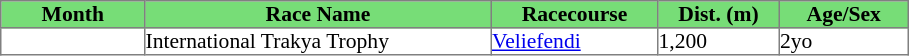<table class = "sortable" | border="1" cellpadding="0" style="border-collapse: collapse; font-size:90%">
<tr bgcolor="#77dd77" align="center">
<th>Month</th>
<th>Race Name</th>
<th>Racecourse</th>
<th>Dist. (m)</th>
<th>Age/Sex</th>
</tr>
<tr>
<td width=95px></td>
<td width=230px>International Trakya Trophy</td>
<td width=110px><a href='#'>Veliefendi</a></td>
<td width=80px>1,200</td>
<td width=85px>2yo</td>
</tr>
</table>
